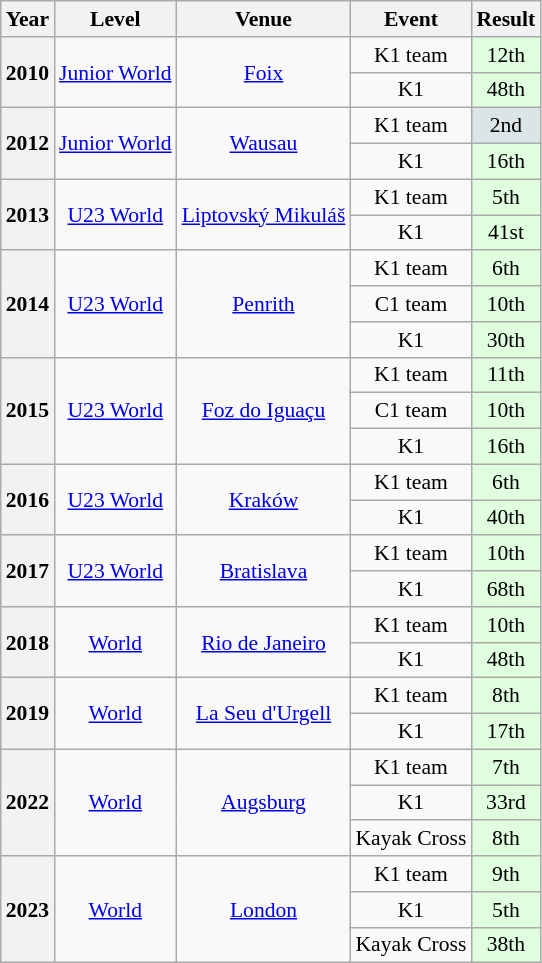<table class="wikitable" style="font-size: 90%; text-align: center">
<tr>
<th>Year</th>
<th>Level</th>
<th>Venue</th>
<th>Event</th>
<th>Result</th>
</tr>
<tr>
<th rowspan=2>2010</th>
<td rowspan=2><a href='#'>Junior World</a></td>
<td rowspan=2> <a href='#'>Foix</a></td>
<td>K1 team</td>
<td style="background:#DFFFDF;">12th</td>
</tr>
<tr>
<td>K1</td>
<td style="background:#DFFFDF;">48th</td>
</tr>
<tr>
<th rowspan=2>2012</th>
<td rowspan=2><a href='#'>Junior World</a></td>
<td rowspan=2> <a href='#'>Wausau</a></td>
<td>K1 team</td>
<td style="background:#DCE5E5;">2nd</td>
</tr>
<tr>
<td>K1</td>
<td style="background:#DFFFDF;">16th</td>
</tr>
<tr>
<th rowspan=2>2013</th>
<td rowspan=2><a href='#'>U23 World</a></td>
<td rowspan=2> <a href='#'>Liptovský Mikuláš</a></td>
<td>K1 team</td>
<td style="background:#DFFFDF;">5th</td>
</tr>
<tr>
<td>K1</td>
<td style="background:#DFFFDF;">41st</td>
</tr>
<tr>
<th rowspan=3>2014</th>
<td rowspan=3><a href='#'>U23 World</a></td>
<td rowspan=3> <a href='#'>Penrith</a></td>
<td>K1 team</td>
<td style="background:#DFFFDF;">6th</td>
</tr>
<tr>
<td>C1 team</td>
<td style="background:#DFFFDF;">10th</td>
</tr>
<tr>
<td>K1</td>
<td style="background:#DFFFDF;">30th</td>
</tr>
<tr>
<th rowspan=3>2015</th>
<td rowspan=3><a href='#'>U23 World</a></td>
<td rowspan=3> <a href='#'>Foz do Iguaçu</a></td>
<td>K1 team</td>
<td style="background:#DFFFDF;">11th</td>
</tr>
<tr>
<td>C1 team</td>
<td style="background:#DFFFDF;">10th</td>
</tr>
<tr>
<td>K1</td>
<td style="background:#DFFFDF;">16th</td>
</tr>
<tr>
<th rowspan=2>2016</th>
<td rowspan=2><a href='#'>U23 World</a></td>
<td rowspan=2> <a href='#'>Kraków</a></td>
<td>K1 team</td>
<td style="background:#DFFFDF;">6th</td>
</tr>
<tr>
<td>K1</td>
<td style="background:#DFFFDF;">40th</td>
</tr>
<tr>
<th rowspan=2>2017</th>
<td rowspan=2><a href='#'>U23 World</a></td>
<td rowspan=2> <a href='#'>Bratislava</a></td>
<td>K1 team</td>
<td style="background:#DFFFDF;">10th</td>
</tr>
<tr>
<td>K1</td>
<td style="background:#DFFFDF;">68th</td>
</tr>
<tr>
<th rowspan=2>2018</th>
<td rowspan=2><a href='#'>World</a></td>
<td rowspan=2> <a href='#'>Rio de Janeiro</a></td>
<td>K1 team</td>
<td style="background:#DFFFDF;">10th</td>
</tr>
<tr>
<td>K1</td>
<td style="background:#DFFFDF;">48th</td>
</tr>
<tr>
<th rowspan=2>2019</th>
<td rowspan=2><a href='#'>World</a></td>
<td rowspan=2> <a href='#'>La Seu d'Urgell</a></td>
<td>K1 team</td>
<td style="background:#DFFFDF;">8th</td>
</tr>
<tr>
<td>K1</td>
<td style="background:#DFFFDF;">17th</td>
</tr>
<tr>
<th rowspan=3>2022</th>
<td rowspan=3><a href='#'>World</a></td>
<td rowspan=3> <a href='#'>Augsburg</a></td>
<td>K1 team</td>
<td style="background:#DFFFDF;">7th</td>
</tr>
<tr>
<td>K1</td>
<td style="background:#DFFFDF;">33rd</td>
</tr>
<tr>
<td>Kayak Cross</td>
<td style="background:#DFFFDF;">8th</td>
</tr>
<tr>
<th rowspan=3>2023</th>
<td rowspan=3><a href='#'>World</a></td>
<td rowspan=3> <a href='#'>London</a></td>
<td>K1 team</td>
<td style="background:#DFFFDF;">9th</td>
</tr>
<tr>
<td>K1</td>
<td style="background:#DFFFDF;">5th</td>
</tr>
<tr>
<td>Kayak Cross</td>
<td style="background:#DFFFDF;">38th</td>
</tr>
</table>
